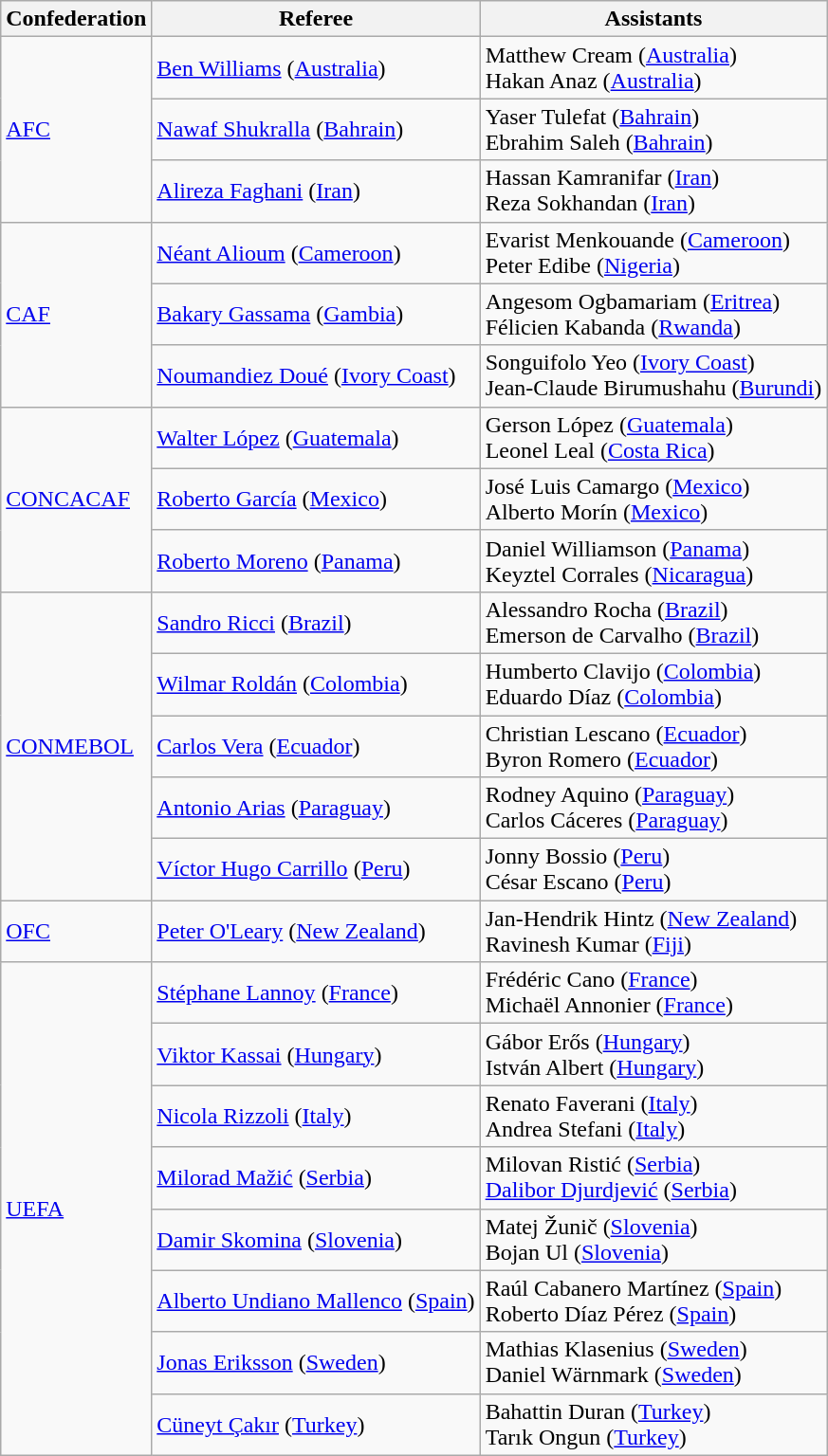<table class="wikitable">
<tr>
<th>Confederation</th>
<th>Referee</th>
<th>Assistants</th>
</tr>
<tr>
<td rowspan="3"><a href='#'>AFC</a></td>
<td><a href='#'>Ben Williams</a> (<a href='#'>Australia</a>)</td>
<td>Matthew Cream (<a href='#'>Australia</a>)<br>Hakan Anaz (<a href='#'>Australia</a>)</td>
</tr>
<tr>
<td><a href='#'>Nawaf Shukralla</a> (<a href='#'>Bahrain</a>)</td>
<td>Yaser Tulefat (<a href='#'>Bahrain</a>)<br>Ebrahim Saleh (<a href='#'>Bahrain</a>)</td>
</tr>
<tr>
<td><a href='#'>Alireza Faghani</a> (<a href='#'>Iran</a>)</td>
<td>Hassan Kamranifar (<a href='#'>Iran</a>)<br>Reza Sokhandan (<a href='#'>Iran</a>)</td>
</tr>
<tr>
<td rowspan="3"><a href='#'>CAF</a></td>
<td><a href='#'>Néant Alioum</a> (<a href='#'>Cameroon</a>)</td>
<td>Evarist Menkouande (<a href='#'>Cameroon</a>)<br>Peter Edibe (<a href='#'>Nigeria</a>)</td>
</tr>
<tr>
<td><a href='#'>Bakary Gassama</a> (<a href='#'>Gambia</a>)</td>
<td>Angesom Ogbamariam (<a href='#'>Eritrea</a>)<br>Félicien Kabanda (<a href='#'>Rwanda</a>)</td>
</tr>
<tr>
<td><a href='#'>Noumandiez Doué</a> (<a href='#'>Ivory Coast</a>)</td>
<td>Songuifolo Yeo (<a href='#'>Ivory Coast</a>)<br>Jean-Claude Birumushahu (<a href='#'>Burundi</a>)</td>
</tr>
<tr>
<td rowspan="3"><a href='#'>CONCACAF</a></td>
<td><a href='#'>Walter López</a> (<a href='#'>Guatemala</a>)</td>
<td>Gerson López (<a href='#'>Guatemala</a>)<br>Leonel Leal (<a href='#'>Costa Rica</a>)</td>
</tr>
<tr>
<td><a href='#'>Roberto García</a> (<a href='#'>Mexico</a>)</td>
<td>José Luis Camargo (<a href='#'>Mexico</a>)<br>Alberto Morín (<a href='#'>Mexico</a>)</td>
</tr>
<tr>
<td><a href='#'>Roberto Moreno</a> (<a href='#'>Panama</a>)</td>
<td>Daniel Williamson (<a href='#'>Panama</a>)<br>Keyztel Corrales (<a href='#'>Nicaragua</a>)</td>
</tr>
<tr>
<td rowspan="5"><a href='#'>CONMEBOL</a></td>
<td><a href='#'>Sandro Ricci</a> (<a href='#'>Brazil</a>)</td>
<td>Alessandro Rocha (<a href='#'>Brazil</a>)<br>Emerson de Carvalho (<a href='#'>Brazil</a>)</td>
</tr>
<tr>
<td><a href='#'>Wilmar Roldán</a> (<a href='#'>Colombia</a>)</td>
<td>Humberto Clavijo (<a href='#'>Colombia</a>)<br>Eduardo Díaz (<a href='#'>Colombia</a>)</td>
</tr>
<tr>
<td><a href='#'>Carlos Vera</a> (<a href='#'>Ecuador</a>)</td>
<td>Christian Lescano (<a href='#'>Ecuador</a>)<br>Byron Romero (<a href='#'>Ecuador</a>)</td>
</tr>
<tr>
<td><a href='#'>Antonio Arias</a> (<a href='#'>Paraguay</a>)</td>
<td>Rodney Aquino (<a href='#'>Paraguay</a>)<br>Carlos Cáceres (<a href='#'>Paraguay</a>)</td>
</tr>
<tr>
<td><a href='#'>Víctor Hugo Carrillo</a> (<a href='#'>Peru</a>)</td>
<td>Jonny Bossio (<a href='#'>Peru</a>)<br>César Escano (<a href='#'>Peru</a>)</td>
</tr>
<tr>
<td><a href='#'>OFC</a></td>
<td><a href='#'>Peter O'Leary</a> (<a href='#'>New Zealand</a>)</td>
<td>Jan-Hendrik Hintz (<a href='#'>New Zealand</a>)<br>Ravinesh Kumar (<a href='#'>Fiji</a>)</td>
</tr>
<tr>
<td rowspan="8"><a href='#'>UEFA</a></td>
<td><a href='#'>Stéphane Lannoy</a> (<a href='#'>France</a>)</td>
<td>Frédéric Cano (<a href='#'>France</a>)<br>Michaël Annonier (<a href='#'>France</a>)</td>
</tr>
<tr>
<td><a href='#'>Viktor Kassai</a> (<a href='#'>Hungary</a>)</td>
<td>Gábor Erős (<a href='#'>Hungary</a>)<br>István Albert (<a href='#'>Hungary</a>)</td>
</tr>
<tr>
<td><a href='#'>Nicola Rizzoli</a> (<a href='#'>Italy</a>)</td>
<td>Renato Faverani (<a href='#'>Italy</a>)<br>Andrea Stefani (<a href='#'>Italy</a>)</td>
</tr>
<tr>
<td><a href='#'>Milorad Mažić</a> (<a href='#'>Serbia</a>)</td>
<td>Milovan Ristić (<a href='#'>Serbia</a>)<br><a href='#'>Dalibor Djurdjević</a> (<a href='#'>Serbia</a>)</td>
</tr>
<tr>
<td><a href='#'>Damir Skomina</a> (<a href='#'>Slovenia</a>)</td>
<td>Matej Žunič (<a href='#'>Slovenia</a>)<br>Bojan Ul (<a href='#'>Slovenia</a>)</td>
</tr>
<tr>
<td><a href='#'>Alberto Undiano Mallenco</a> (<a href='#'>Spain</a>)</td>
<td>Raúl Cabanero Martínez (<a href='#'>Spain</a>)<br>Roberto Díaz Pérez (<a href='#'>Spain</a>)</td>
</tr>
<tr>
<td><a href='#'>Jonas Eriksson</a> (<a href='#'>Sweden</a>)</td>
<td>Mathias Klasenius (<a href='#'>Sweden</a>)<br>Daniel Wärnmark (<a href='#'>Sweden</a>)</td>
</tr>
<tr>
<td><a href='#'>Cüneyt Çakır</a> (<a href='#'>Turkey</a>)</td>
<td>Bahattin Duran (<a href='#'>Turkey</a>)<br>Tarık Ongun (<a href='#'>Turkey</a>)</td>
</tr>
</table>
